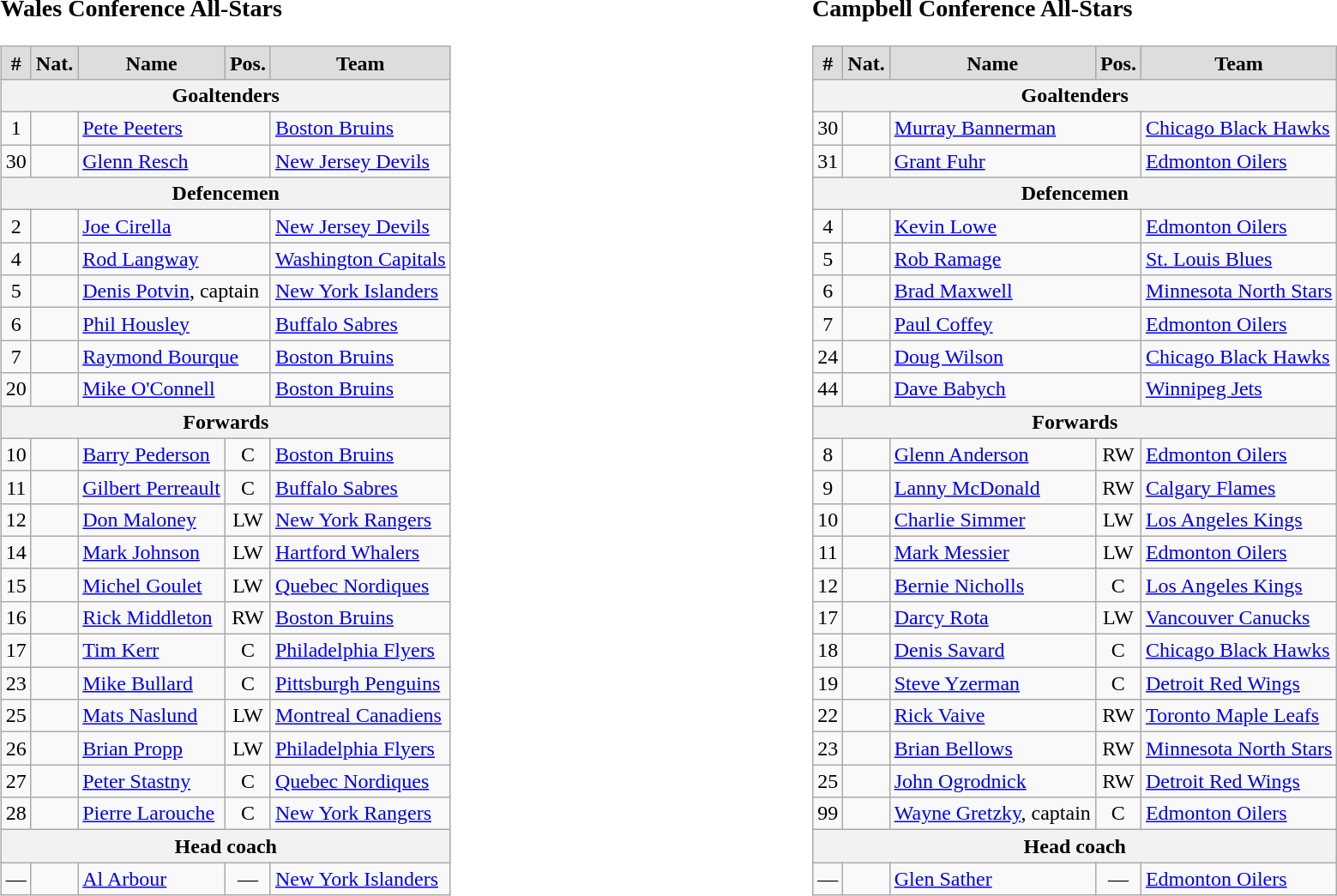<table width=100%>
<tr>
<td valign=top width=50% align=left><br><h3>Wales Conference All-Stars</h3><table class="wikitable">
<tr style="font-weight:bold; background-color:#dddddd;" align="center">
<td>#</td>
<td>Nat.</td>
<td>Name</td>
<td>Pos.</td>
<td>Team</td>
</tr>
<tr>
<th colspan="5">Goaltenders</th>
</tr>
<tr>
<td align="center">1</td>
<td align="center"></td>
<td colspan="2"><a href='#'>Pete Peeters</a></td>
<td><a href='#'>Boston Bruins</a></td>
</tr>
<tr>
<td align="center">30</td>
<td align="center"></td>
<td colspan="2"><a href='#'>Glenn Resch</a></td>
<td><a href='#'>New Jersey Devils</a></td>
</tr>
<tr>
<th colspan="5">Defencemen</th>
</tr>
<tr>
<td align="center">2</td>
<td align="center"></td>
<td colspan="2"><a href='#'>Joe Cirella</a></td>
<td><a href='#'>New Jersey Devils</a></td>
</tr>
<tr>
<td align="center">4</td>
<td align="center"></td>
<td colspan="2"><a href='#'>Rod Langway</a></td>
<td><a href='#'>Washington Capitals</a></td>
</tr>
<tr>
<td align="center">5</td>
<td align="center"></td>
<td colspan="2"><a href='#'>Denis Potvin</a>, captain</td>
<td><a href='#'>New York Islanders</a></td>
</tr>
<tr>
<td align="center">6</td>
<td align="center"></td>
<td colspan="2"><a href='#'>Phil Housley</a></td>
<td><a href='#'>Buffalo Sabres</a></td>
</tr>
<tr>
<td align="center">7</td>
<td align="center"></td>
<td colspan="2"><a href='#'>Raymond Bourque</a></td>
<td><a href='#'>Boston Bruins</a></td>
</tr>
<tr>
<td align="center">20</td>
<td align="center"></td>
<td colspan="2"><a href='#'>Mike O'Connell</a></td>
<td><a href='#'>Boston Bruins</a></td>
</tr>
<tr>
<th colspan="5">Forwards</th>
</tr>
<tr>
<td align="center">10</td>
<td align="center"></td>
<td><a href='#'>Barry Pederson</a></td>
<td align="center">C</td>
<td><a href='#'>Boston Bruins</a></td>
</tr>
<tr>
<td align="center">11</td>
<td align="center"></td>
<td><a href='#'>Gilbert Perreault</a></td>
<td align="center">C</td>
<td><a href='#'>Buffalo Sabres</a></td>
</tr>
<tr>
<td align="center">12</td>
<td align="center"></td>
<td><a href='#'>Don Maloney</a></td>
<td align="center">LW</td>
<td><a href='#'>New York Rangers</a></td>
</tr>
<tr>
<td align="center">14</td>
<td align="center"></td>
<td><a href='#'>Mark Johnson</a></td>
<td align="center">LW</td>
<td><a href='#'>Hartford Whalers</a></td>
</tr>
<tr>
<td align="center">15</td>
<td align="center"></td>
<td><a href='#'>Michel Goulet</a></td>
<td align="center">LW</td>
<td><a href='#'>Quebec Nordiques</a></td>
</tr>
<tr>
<td align="center">16</td>
<td align="center"></td>
<td><a href='#'>Rick Middleton</a></td>
<td align="center">RW</td>
<td><a href='#'>Boston Bruins</a></td>
</tr>
<tr>
<td align="center">17</td>
<td align="center"></td>
<td><a href='#'>Tim Kerr</a></td>
<td align="center">C</td>
<td><a href='#'>Philadelphia Flyers</a></td>
</tr>
<tr>
<td align="center">23</td>
<td align="center"></td>
<td><a href='#'>Mike Bullard</a></td>
<td align="center">C</td>
<td><a href='#'>Pittsburgh Penguins</a></td>
</tr>
<tr>
<td align="center">25</td>
<td align="center"></td>
<td><a href='#'>Mats Naslund</a></td>
<td align="center">LW</td>
<td><a href='#'>Montreal Canadiens</a></td>
</tr>
<tr>
<td align="center">26</td>
<td align="center"></td>
<td><a href='#'>Brian Propp</a></td>
<td align="center">LW</td>
<td><a href='#'>Philadelphia Flyers</a></td>
</tr>
<tr>
<td align="center">27</td>
<td align="center"></td>
<td><a href='#'>Peter Stastny</a></td>
<td align="center">C</td>
<td><a href='#'>Quebec Nordiques</a></td>
</tr>
<tr>
<td align="center">28</td>
<td align="center"></td>
<td><a href='#'>Pierre Larouche</a></td>
<td align="center">C</td>
<td><a href='#'>New York Rangers</a></td>
</tr>
<tr>
<th colspan="5">Head coach</th>
</tr>
<tr>
<td align="center">—</td>
<td align="center"></td>
<td><a href='#'>Al Arbour</a></td>
<td align="center">—</td>
<td><a href='#'>New York Islanders</a></td>
</tr>
</table>
</td>
<td valign=top width=50% align=left><br><h3>Campbell Conference All-Stars</h3><table class="wikitable">
<tr style="font-weight:bold; background-color:#dddddd;" align="center">
<td>#</td>
<td>Nat.</td>
<td>Name</td>
<td>Pos.</td>
<td>Team</td>
</tr>
<tr>
<th colspan="5">Goaltenders</th>
</tr>
<tr>
<td align="center">30</td>
<td align="center"></td>
<td colspan="2"><a href='#'>Murray Bannerman</a></td>
<td><a href='#'>Chicago Black Hawks</a></td>
</tr>
<tr>
<td align="center">31</td>
<td align="center"></td>
<td colspan="2"><a href='#'>Grant Fuhr</a></td>
<td><a href='#'>Edmonton Oilers</a></td>
</tr>
<tr>
<th colspan="5">Defencemen</th>
</tr>
<tr>
<td align="center">4</td>
<td align="center"></td>
<td colspan="2"><a href='#'>Kevin Lowe</a></td>
<td><a href='#'>Edmonton Oilers</a></td>
</tr>
<tr>
<td align="center">5</td>
<td align="center"></td>
<td colspan="2"><a href='#'>Rob Ramage</a></td>
<td><a href='#'>St. Louis Blues</a></td>
</tr>
<tr>
<td align="center">6</td>
<td align="center"></td>
<td colspan="2"><a href='#'>Brad Maxwell</a></td>
<td><a href='#'>Minnesota North Stars</a></td>
</tr>
<tr>
<td align="center">7</td>
<td align="center"></td>
<td colspan="2"><a href='#'>Paul Coffey</a></td>
<td><a href='#'>Edmonton Oilers</a></td>
</tr>
<tr>
<td align="center">24</td>
<td align="center"></td>
<td colspan="2"><a href='#'>Doug Wilson</a></td>
<td><a href='#'>Chicago Black Hawks</a></td>
</tr>
<tr>
<td align="center">44</td>
<td align="center"></td>
<td colspan="2"><a href='#'>Dave Babych</a></td>
<td><a href='#'>Winnipeg Jets</a></td>
</tr>
<tr>
<th colspan="5">Forwards</th>
</tr>
<tr>
<td align="center">8</td>
<td align="center"></td>
<td><a href='#'>Glenn Anderson</a></td>
<td align="center">RW</td>
<td><a href='#'>Edmonton Oilers</a></td>
</tr>
<tr>
<td align="center">9</td>
<td align="center"></td>
<td><a href='#'>Lanny McDonald</a></td>
<td align="center">RW</td>
<td><a href='#'>Calgary Flames</a></td>
</tr>
<tr>
<td align="center">10</td>
<td align="center"></td>
<td><a href='#'>Charlie Simmer</a></td>
<td align="center">LW</td>
<td><a href='#'>Los Angeles Kings</a></td>
</tr>
<tr>
<td align="center">11</td>
<td align="center"></td>
<td><a href='#'>Mark Messier</a></td>
<td align="center">LW</td>
<td><a href='#'>Edmonton Oilers</a></td>
</tr>
<tr>
<td align="center">12</td>
<td align="center"></td>
<td><a href='#'>Bernie Nicholls</a></td>
<td align="center">C</td>
<td><a href='#'>Los Angeles Kings</a></td>
</tr>
<tr>
<td align="center">17</td>
<td align="center"></td>
<td><a href='#'>Darcy Rota</a></td>
<td align="center">LW</td>
<td><a href='#'>Vancouver Canucks</a></td>
</tr>
<tr>
<td align="center">18</td>
<td align="center"></td>
<td><a href='#'>Denis Savard</a></td>
<td align="center">C</td>
<td><a href='#'>Chicago Black Hawks</a></td>
</tr>
<tr>
<td align="center">19</td>
<td align="center"></td>
<td><a href='#'>Steve Yzerman</a></td>
<td align="center">C</td>
<td><a href='#'>Detroit Red Wings</a></td>
</tr>
<tr>
<td align="center">22</td>
<td align="center"></td>
<td><a href='#'>Rick Vaive</a></td>
<td align="center">RW</td>
<td><a href='#'>Toronto Maple Leafs</a></td>
</tr>
<tr>
<td align="center">23</td>
<td align="center"></td>
<td><a href='#'>Brian Bellows</a></td>
<td align="center">RW</td>
<td><a href='#'>Minnesota North Stars</a></td>
</tr>
<tr>
<td align="center">25</td>
<td align="center"></td>
<td><a href='#'>John Ogrodnick</a></td>
<td align="center">RW</td>
<td><a href='#'>Detroit Red Wings</a></td>
</tr>
<tr>
<td align="center">99</td>
<td align="center"></td>
<td><a href='#'>Wayne Gretzky</a>, captain</td>
<td align="center">C</td>
<td><a href='#'>Edmonton Oilers</a></td>
</tr>
<tr>
<th colspan="5">Head coach</th>
</tr>
<tr>
<td align="center">—</td>
<td align="center"></td>
<td><a href='#'>Glen Sather</a></td>
<td align="center">—</td>
<td><a href='#'>Edmonton Oilers</a></td>
</tr>
</table>
</td>
</tr>
</table>
